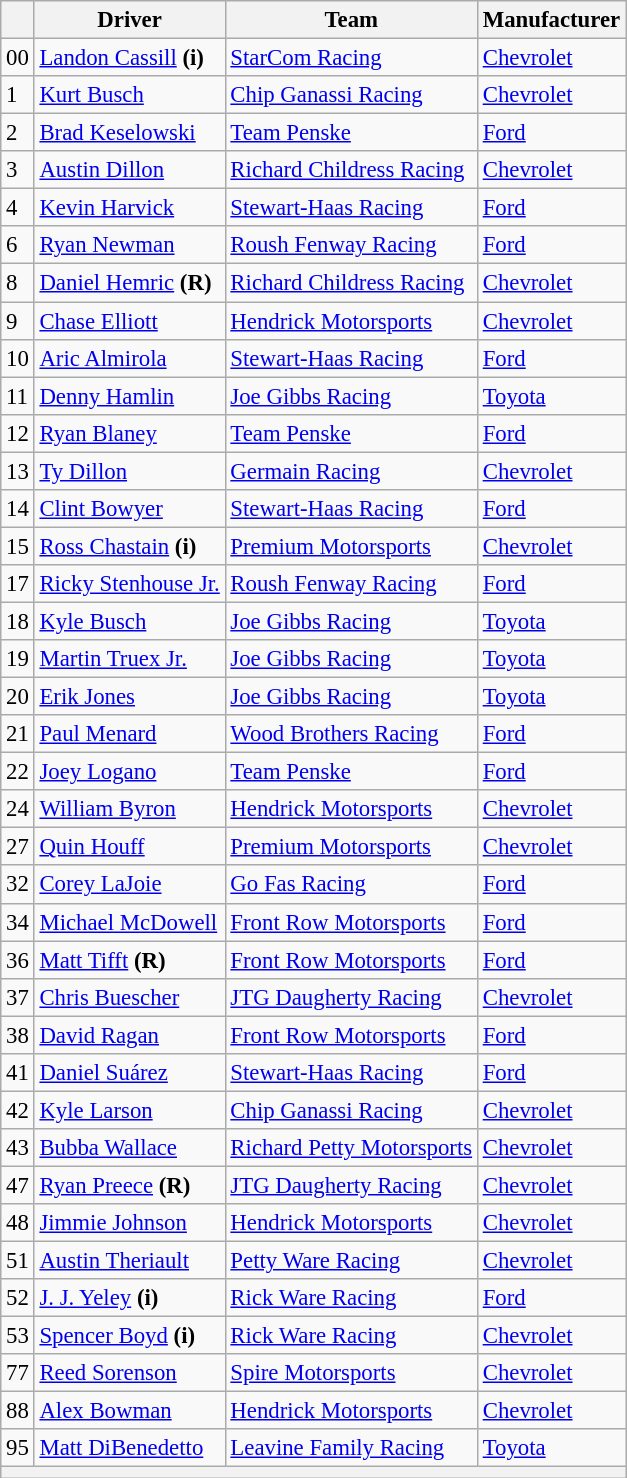<table class="wikitable" style="font-size:95%">
<tr>
<th></th>
<th>Driver</th>
<th>Team</th>
<th>Manufacturer</th>
</tr>
<tr>
<td>00</td>
<td><a href='#'>Landon Cassill</a> <strong>(i)</strong></td>
<td><a href='#'>StarCom Racing</a></td>
<td><a href='#'>Chevrolet</a></td>
</tr>
<tr>
<td>1</td>
<td><a href='#'>Kurt Busch</a></td>
<td><a href='#'>Chip Ganassi Racing</a></td>
<td><a href='#'>Chevrolet</a></td>
</tr>
<tr>
<td>2</td>
<td><a href='#'>Brad Keselowski</a></td>
<td><a href='#'>Team Penske</a></td>
<td><a href='#'>Ford</a></td>
</tr>
<tr>
<td>3</td>
<td><a href='#'>Austin Dillon</a></td>
<td><a href='#'>Richard Childress Racing</a></td>
<td><a href='#'>Chevrolet</a></td>
</tr>
<tr>
<td>4</td>
<td><a href='#'>Kevin Harvick</a></td>
<td><a href='#'>Stewart-Haas Racing</a></td>
<td><a href='#'>Ford</a></td>
</tr>
<tr>
<td>6</td>
<td><a href='#'>Ryan Newman</a></td>
<td><a href='#'>Roush Fenway Racing</a></td>
<td><a href='#'>Ford</a></td>
</tr>
<tr>
<td>8</td>
<td><a href='#'>Daniel Hemric</a> <strong>(R)</strong></td>
<td><a href='#'>Richard Childress Racing</a></td>
<td><a href='#'>Chevrolet</a></td>
</tr>
<tr>
<td>9</td>
<td><a href='#'>Chase Elliott</a></td>
<td><a href='#'>Hendrick Motorsports</a></td>
<td><a href='#'>Chevrolet</a></td>
</tr>
<tr>
<td>10</td>
<td><a href='#'>Aric Almirola</a></td>
<td><a href='#'>Stewart-Haas Racing</a></td>
<td><a href='#'>Ford</a></td>
</tr>
<tr>
<td>11</td>
<td><a href='#'>Denny Hamlin</a></td>
<td><a href='#'>Joe Gibbs Racing</a></td>
<td><a href='#'>Toyota</a></td>
</tr>
<tr>
<td>12</td>
<td><a href='#'>Ryan Blaney</a></td>
<td><a href='#'>Team Penske</a></td>
<td><a href='#'>Ford</a></td>
</tr>
<tr>
<td>13</td>
<td><a href='#'>Ty Dillon</a></td>
<td><a href='#'>Germain Racing</a></td>
<td><a href='#'>Chevrolet</a></td>
</tr>
<tr>
<td>14</td>
<td><a href='#'>Clint Bowyer</a></td>
<td><a href='#'>Stewart-Haas Racing</a></td>
<td><a href='#'>Ford</a></td>
</tr>
<tr>
<td>15</td>
<td><a href='#'>Ross Chastain</a> <strong>(i)</strong></td>
<td><a href='#'>Premium Motorsports</a></td>
<td><a href='#'>Chevrolet</a></td>
</tr>
<tr>
<td>17</td>
<td><a href='#'>Ricky Stenhouse Jr.</a></td>
<td><a href='#'>Roush Fenway Racing</a></td>
<td><a href='#'>Ford</a></td>
</tr>
<tr>
<td>18</td>
<td><a href='#'>Kyle Busch</a></td>
<td><a href='#'>Joe Gibbs Racing</a></td>
<td><a href='#'>Toyota</a></td>
</tr>
<tr>
<td>19</td>
<td><a href='#'>Martin Truex Jr.</a></td>
<td><a href='#'>Joe Gibbs Racing</a></td>
<td><a href='#'>Toyota</a></td>
</tr>
<tr>
<td>20</td>
<td><a href='#'>Erik Jones</a></td>
<td><a href='#'>Joe Gibbs Racing</a></td>
<td><a href='#'>Toyota</a></td>
</tr>
<tr>
<td>21</td>
<td><a href='#'>Paul Menard</a></td>
<td><a href='#'>Wood Brothers Racing</a></td>
<td><a href='#'>Ford</a></td>
</tr>
<tr>
<td>22</td>
<td><a href='#'>Joey Logano</a></td>
<td><a href='#'>Team Penske</a></td>
<td><a href='#'>Ford</a></td>
</tr>
<tr>
<td>24</td>
<td><a href='#'>William Byron</a></td>
<td><a href='#'>Hendrick Motorsports</a></td>
<td><a href='#'>Chevrolet</a></td>
</tr>
<tr>
<td>27</td>
<td><a href='#'>Quin Houff</a></td>
<td><a href='#'>Premium Motorsports</a></td>
<td><a href='#'>Chevrolet</a></td>
</tr>
<tr>
<td>32</td>
<td><a href='#'>Corey LaJoie</a></td>
<td><a href='#'>Go Fas Racing</a></td>
<td><a href='#'>Ford</a></td>
</tr>
<tr>
<td>34</td>
<td><a href='#'>Michael McDowell</a></td>
<td><a href='#'>Front Row Motorsports</a></td>
<td><a href='#'>Ford</a></td>
</tr>
<tr>
<td>36</td>
<td><a href='#'>Matt Tifft</a> <strong>(R)</strong></td>
<td><a href='#'>Front Row Motorsports</a></td>
<td><a href='#'>Ford</a></td>
</tr>
<tr>
<td>37</td>
<td><a href='#'>Chris Buescher</a></td>
<td><a href='#'>JTG Daugherty Racing</a></td>
<td><a href='#'>Chevrolet</a></td>
</tr>
<tr>
<td>38</td>
<td><a href='#'>David Ragan</a></td>
<td><a href='#'>Front Row Motorsports</a></td>
<td><a href='#'>Ford</a></td>
</tr>
<tr>
<td>41</td>
<td><a href='#'>Daniel Suárez</a></td>
<td><a href='#'>Stewart-Haas Racing</a></td>
<td><a href='#'>Ford</a></td>
</tr>
<tr>
<td>42</td>
<td><a href='#'>Kyle Larson</a></td>
<td><a href='#'>Chip Ganassi Racing</a></td>
<td><a href='#'>Chevrolet</a></td>
</tr>
<tr>
<td>43</td>
<td><a href='#'>Bubba Wallace</a></td>
<td><a href='#'>Richard Petty Motorsports</a></td>
<td><a href='#'>Chevrolet</a></td>
</tr>
<tr>
<td>47</td>
<td><a href='#'>Ryan Preece</a> <strong>(R)</strong></td>
<td><a href='#'>JTG Daugherty Racing</a></td>
<td><a href='#'>Chevrolet</a></td>
</tr>
<tr>
<td>48</td>
<td><a href='#'>Jimmie Johnson</a></td>
<td><a href='#'>Hendrick Motorsports</a></td>
<td><a href='#'>Chevrolet</a></td>
</tr>
<tr>
<td>51</td>
<td><a href='#'>Austin Theriault</a></td>
<td><a href='#'>Petty Ware Racing</a></td>
<td><a href='#'>Chevrolet</a></td>
</tr>
<tr>
<td>52</td>
<td><a href='#'>J. J. Yeley</a> <strong>(i)</strong></td>
<td><a href='#'>Rick Ware Racing</a></td>
<td><a href='#'>Ford</a></td>
</tr>
<tr>
<td>53</td>
<td><a href='#'>Spencer Boyd</a> <strong>(i)</strong></td>
<td><a href='#'>Rick Ware Racing</a></td>
<td><a href='#'>Chevrolet</a></td>
</tr>
<tr>
<td>77</td>
<td><a href='#'>Reed Sorenson</a></td>
<td><a href='#'>Spire Motorsports</a></td>
<td><a href='#'>Chevrolet</a></td>
</tr>
<tr>
<td>88</td>
<td><a href='#'>Alex Bowman</a></td>
<td><a href='#'>Hendrick Motorsports</a></td>
<td><a href='#'>Chevrolet</a></td>
</tr>
<tr>
<td>95</td>
<td><a href='#'>Matt DiBenedetto</a></td>
<td><a href='#'>Leavine Family Racing</a></td>
<td><a href='#'>Toyota</a></td>
</tr>
<tr>
<th colspan="4"></th>
</tr>
</table>
